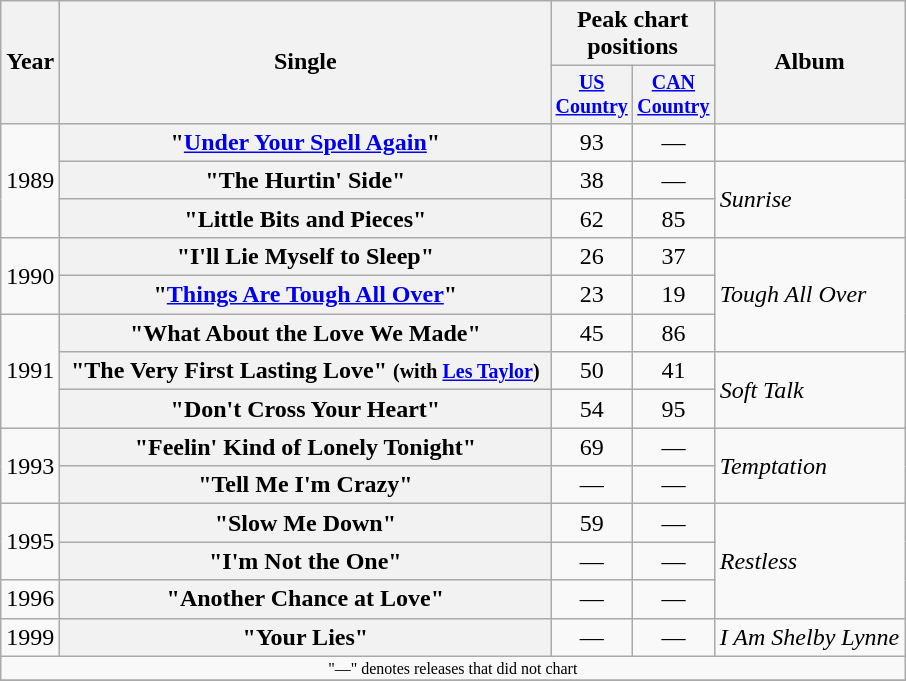<table class="wikitable plainrowheaders" style="text-align:center;">
<tr>
<th rowspan="2">Year</th>
<th rowspan="2" style="width:20em;">Single</th>
<th colspan="2">Peak chart<br>positions</th>
<th rowspan="2">Album</th>
</tr>
<tr style="font-size:smaller;">
<th width="45"><a href='#'>US Country</a><br></th>
<th width="45"><a href='#'>CAN Country</a><br></th>
</tr>
<tr>
<td rowspan="3">1989</td>
<th scope="row">"<a href='#'>Under Your Spell Again</a>"</th>
<td>93</td>
<td>—</td>
<td></td>
</tr>
<tr>
<th scope="row">"The Hurtin' Side"</th>
<td>38</td>
<td>—</td>
<td align="left" rowspan="2"><em>Sunrise</em></td>
</tr>
<tr>
<th scope="row">"Little Bits and Pieces"</th>
<td>62</td>
<td>85</td>
</tr>
<tr>
<td rowspan="2">1990</td>
<th scope="row">"I'll Lie Myself to Sleep"</th>
<td>26</td>
<td>37</td>
<td align="left" rowspan="3"><em>Tough All Over</em></td>
</tr>
<tr>
<th scope="row">"<a href='#'>Things Are Tough All Over</a>"</th>
<td>23</td>
<td>19</td>
</tr>
<tr>
<td rowspan="3">1991</td>
<th scope="row">"What About the Love We Made"</th>
<td>45</td>
<td>86</td>
</tr>
<tr>
<th scope="row">"The Very First Lasting Love" <small>(with <a href='#'>Les Taylor</a>)</small></th>
<td>50</td>
<td>41</td>
<td align="left" rowspan="2"><em>Soft Talk</em></td>
</tr>
<tr>
<th scope="row">"Don't Cross Your Heart"</th>
<td>54</td>
<td>95</td>
</tr>
<tr>
<td rowspan="2">1993</td>
<th scope="row">"Feelin' Kind of Lonely Tonight"</th>
<td>69</td>
<td>—</td>
<td align="left" rowspan="2"><em>Temptation</em></td>
</tr>
<tr>
<th scope="row">"Tell Me I'm Crazy"</th>
<td>—</td>
<td>—</td>
</tr>
<tr>
<td rowspan="2">1995</td>
<th scope="row">"Slow Me Down"</th>
<td>59</td>
<td>—</td>
<td align="left" rowspan="3"><em>Restless</em></td>
</tr>
<tr>
<th scope="row">"I'm Not the One"</th>
<td>—</td>
<td>—</td>
</tr>
<tr>
<td>1996</td>
<th scope="row">"Another Chance at Love"</th>
<td>—</td>
<td>—</td>
</tr>
<tr>
<td>1999</td>
<th scope="row">"Your Lies"</th>
<td>—</td>
<td>—</td>
<td align="left"><em>I Am Shelby Lynne</em></td>
</tr>
<tr>
<td colspan="5" style="font-size:8pt">"—" denotes releases that did not chart</td>
</tr>
<tr>
</tr>
</table>
